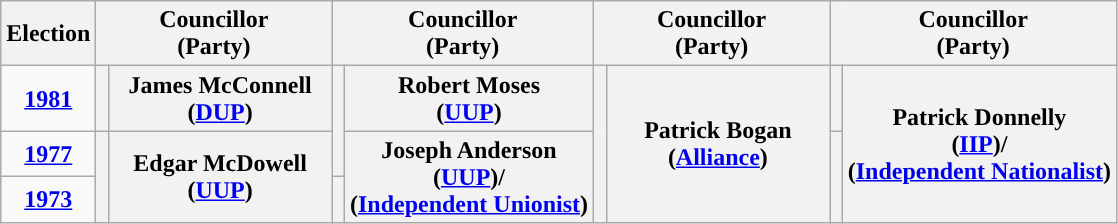<table class="wikitable" style="text-align:center">
<tr>
<th scope="col" width="50">Election</th>
<th scope="col" width="150" colspan = "2">Councillor<br> (Party)</th>
<th scope="col" width="150" colspan = "2">Councillor<br> (Party)</th>
<th scope="col" width="150" colspan = "2">Councillor<br> (Party)</th>
<th scope="col" width="150" colspan = "2">Councillor<br> (Party)</th>
</tr>
<tr>
<td><strong><a href='#'>1981</a></strong></td>
<th rowspan="1" width="1" style="background-color: "></th>
<th rowspan = "1">James McConnell <br> (<a href='#'>DUP</a>)</th>
<th rowspan="2" width="1" style="background-color: "></th>
<th rowspan = "1">Robert Moses <br> (<a href='#'>UUP</a>)</th>
<th rowspan="3" width="1" style="background-color: "></th>
<th rowspan = "3">Patrick Bogan <br> (<a href='#'>Alliance</a>)</th>
<th rowspan="1" width="1" style="background-color: "></th>
<th rowspan = "3">Patrick Donnelly <br> (<a href='#'>IIP</a>)/ <br> (<a href='#'>Independent Nationalist</a>)</th>
</tr>
<tr>
<td><strong><a href='#'>1977</a></strong></td>
<th rowspan="2" width="1" style="background-color: "></th>
<th rowspan = "2">Edgar McDowell <br> (<a href='#'>UUP</a>)</th>
<th rowspan = "2">Joseph Anderson <br> (<a href='#'>UUP</a>)/ <br> (<a href='#'>Independent Unionist</a>)</th>
<th rowspan="2" width="1" style="background-color: "></th>
</tr>
<tr>
<td><strong><a href='#'>1973</a></strong></td>
<th rowspan="2" width="1" style="background-color: "></th>
</tr>
</table>
